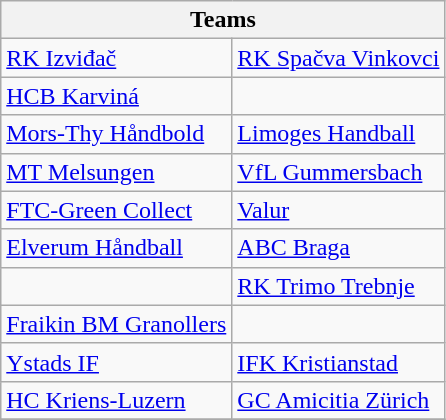<table class="wikitable">
<tr>
<th colspan=2>Teams</th>
</tr>
<tr>
<td> <a href='#'>RK Izviđač</a></td>
<td> <a href='#'>RK Spačva Vinkovci</a></td>
</tr>
<tr>
<td> <a href='#'>HCB Karviná</a></td>
<td></td>
</tr>
<tr>
<td> <a href='#'>Mors-Thy Håndbold</a></td>
<td> <a href='#'>Limoges Handball</a></td>
</tr>
<tr>
<td> <a href='#'>MT Melsungen</a></td>
<td> <a href='#'>VfL Gummersbach</a></td>
</tr>
<tr>
<td> <a href='#'>FTC-Green Collect</a></td>
<td> <a href='#'>Valur</a></td>
</tr>
<tr>
<td> <a href='#'>Elverum Håndball</a></td>
<td> <a href='#'>ABC Braga</a></td>
</tr>
<tr>
<td></td>
<td> <a href='#'>RK Trimo Trebnje</a></td>
</tr>
<tr>
<td> <a href='#'>Fraikin BM Granollers</a></td>
<td></td>
</tr>
<tr>
<td> <a href='#'>Ystads IF</a></td>
<td> <a href='#'>IFK Kristianstad</a></td>
</tr>
<tr>
<td> <a href='#'>HC Kriens-Luzern</a></td>
<td> <a href='#'>GC Amicitia Zürich</a></td>
</tr>
<tr>
</tr>
</table>
